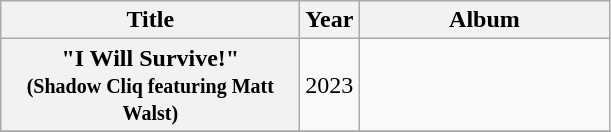<table class="wikitable plainrowheaders" style="text-align:center;">
<tr>
<th scope="col" style="width:12em;">Title</th>
<th scope="col">Year</th>
<th scope="col" style="width:10em;">Album</th>
</tr>
<tr>
<th scope="row">"I Will Survive!"<br><small>(Shadow Cliq featuring Matt Walst)</small></th>
<td>2023</td>
<td></td>
</tr>
<tr>
</tr>
</table>
